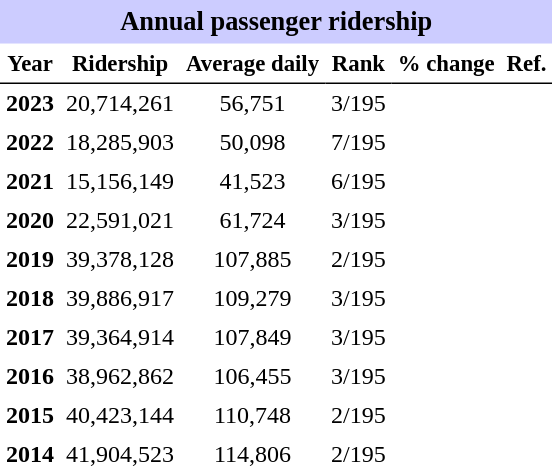<table class="toccolours" cellpadding="4" cellspacing="0" style="text-align:right;">
<tr>
<th colspan="6"  style="background-color:#ccf; background-color:#ccf; font-size:110%; text-align:center;">Annual passenger ridership</th>
</tr>
<tr style="font-size:95%; text-align:center">
<th style="border-bottom:1px solid black">Year</th>
<th style="border-bottom:1px solid black">Ridership</th>
<th style="border-bottom:1px solid black">Average daily</th>
<th style="border-bottom:1px solid black">Rank</th>
<th style="border-bottom:1px solid black">% change</th>
<th style="border-bottom:1px solid black">Ref.</th>
</tr>
<tr style="text-align:center;">
<td><strong>2023</strong></td>
<td>20,714,261</td>
<td>56,751</td>
<td>3/195</td>
<td></td>
<td></td>
</tr>
<tr>
</tr>
<tr style="text-align:center;">
<td><strong>2022</strong></td>
<td>18,285,903</td>
<td>50,098</td>
<td>7/195</td>
<td></td>
<td></td>
</tr>
<tr style="text-align:center;">
<td><strong>2021</strong></td>
<td>15,156,149</td>
<td>41,523</td>
<td>6/195</td>
<td></td>
<td></td>
</tr>
<tr style="text-align:center;">
<td><strong>2020</strong></td>
<td>22,591,021</td>
<td>61,724</td>
<td>3/195</td>
<td></td>
<td></td>
</tr>
<tr style="text-align:center;">
<td><strong>2019</strong></td>
<td>39,378,128</td>
<td>107,885</td>
<td>2/195</td>
<td></td>
<td></td>
</tr>
<tr style="text-align:center;">
<td><strong>2018</strong></td>
<td>39,886,917</td>
<td>109,279</td>
<td>3/195</td>
<td></td>
<td></td>
</tr>
<tr style="text-align:center;">
<td><strong>2017</strong></td>
<td>39,364,914</td>
<td>107,849</td>
<td>3/195</td>
<td></td>
<td></td>
</tr>
<tr style="text-align:center;">
<td><strong>2016</strong></td>
<td>38,962,862</td>
<td>106,455</td>
<td>3/195</td>
<td></td>
<td></td>
</tr>
<tr style="text-align:center;">
<td><strong>2015</strong></td>
<td>40,423,144</td>
<td>110,748</td>
<td>2/195</td>
<td></td>
<td></td>
</tr>
<tr style="text-align:center;">
<td><strong>2014</strong></td>
<td>41,904,523</td>
<td>114,806</td>
<td>2/195</td>
<td></td>
<td></td>
</tr>
</table>
